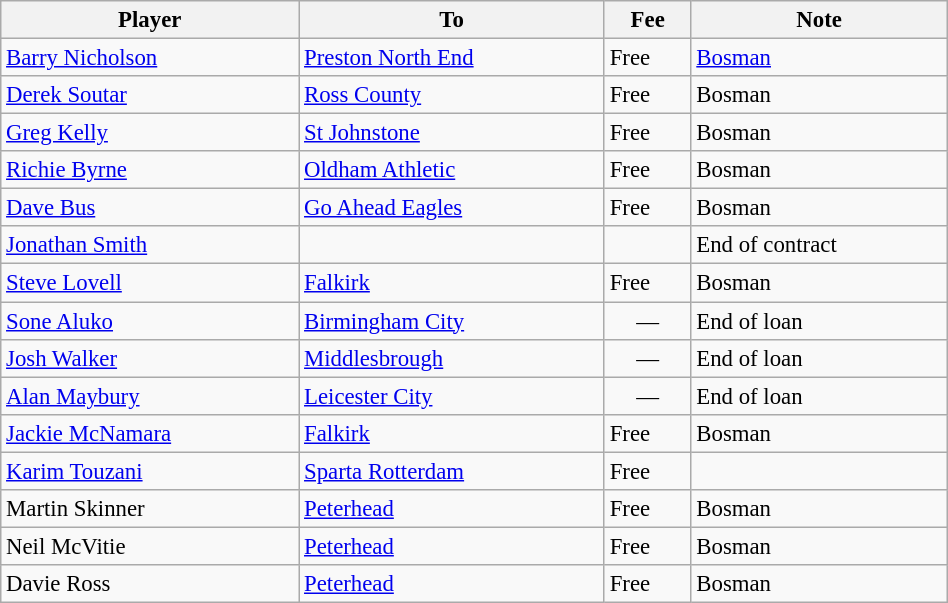<table class="wikitable" style="text-align:center; font-size:95%; width:50%; text-align:left">
<tr>
<th>Player</th>
<th>To</th>
<th>Fee</th>
<th>Note</th>
</tr>
<tr>
<td> <a href='#'>Barry Nicholson</a></td>
<td> <a href='#'>Preston North End</a></td>
<td>Free</td>
<td><a href='#'>Bosman</a></td>
</tr>
<tr>
<td> <a href='#'>Derek Soutar</a></td>
<td> <a href='#'>Ross County</a></td>
<td>Free</td>
<td>Bosman</td>
</tr>
<tr>
<td> <a href='#'>Greg Kelly</a></td>
<td> <a href='#'>St Johnstone</a></td>
<td>Free</td>
<td>Bosman</td>
</tr>
<tr>
<td> <a href='#'>Richie Byrne</a></td>
<td> <a href='#'>Oldham Athletic</a></td>
<td>Free</td>
<td>Bosman</td>
</tr>
<tr>
<td> <a href='#'>Dave Bus</a></td>
<td> <a href='#'>Go Ahead Eagles</a></td>
<td>Free</td>
<td>Bosman</td>
</tr>
<tr>
<td> <a href='#'>Jonathan Smith</a></td>
<td></td>
<td></td>
<td>End of contract</td>
</tr>
<tr>
<td> <a href='#'>Steve Lovell</a></td>
<td> <a href='#'>Falkirk</a></td>
<td>Free</td>
<td>Bosman</td>
</tr>
<tr>
<td> <a href='#'>Sone Aluko</a></td>
<td> <a href='#'>Birmingham City</a></td>
<td align=center>—</td>
<td>End of loan</td>
</tr>
<tr>
<td> <a href='#'>Josh Walker</a></td>
<td> <a href='#'>Middlesbrough</a></td>
<td align=center>—</td>
<td>End of loan</td>
</tr>
<tr>
<td> <a href='#'>Alan Maybury</a></td>
<td> <a href='#'>Leicester City</a></td>
<td align=center>—</td>
<td>End of loan</td>
</tr>
<tr>
<td> <a href='#'>Jackie McNamara</a></td>
<td> <a href='#'>Falkirk</a></td>
<td>Free</td>
<td>Bosman</td>
</tr>
<tr>
<td> <a href='#'>Karim Touzani</a></td>
<td> <a href='#'>Sparta Rotterdam</a></td>
<td>Free</td>
<td></td>
</tr>
<tr>
<td> Martin Skinner</td>
<td> <a href='#'>Peterhead</a></td>
<td>Free</td>
<td>Bosman</td>
</tr>
<tr>
<td> Neil McVitie</td>
<td> <a href='#'>Peterhead</a></td>
<td>Free</td>
<td>Bosman</td>
</tr>
<tr>
<td> Davie Ross</td>
<td> <a href='#'>Peterhead</a></td>
<td>Free</td>
<td>Bosman</td>
</tr>
</table>
